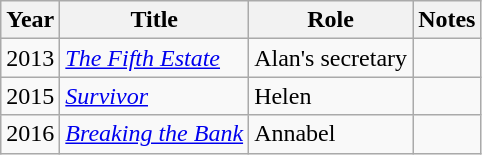<table class="wikitable sortable">
<tr>
<th>Year</th>
<th>Title</th>
<th>Role</th>
<th class="unsortable">Notes</th>
</tr>
<tr>
<td>2013</td>
<td><em><a href='#'>The Fifth Estate</a></em></td>
<td>Alan's secretary</td>
<td></td>
</tr>
<tr>
<td>2015</td>
<td><em><a href='#'>Survivor</a></em></td>
<td>Helen</td>
<td></td>
</tr>
<tr>
<td>2016</td>
<td><em><a href='#'>Breaking the Bank</a></em></td>
<td>Annabel</td>
<td></td>
</tr>
</table>
